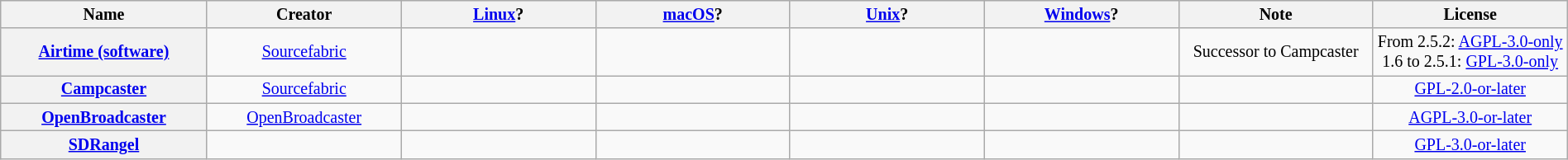<table class="wikitable sortable" style="width: 100%; table-layout: fixed; font-size: smaller; text-align: center;">
<tr style="background: #ececec">
<th style="width:12em">Name</th>
<th>Creator</th>
<th><a href='#'>Linux</a>?</th>
<th><a href='#'>macOS</a>?</th>
<th><a href='#'>Unix</a>?</th>
<th><a href='#'>Windows</a>?</th>
<th>Note</th>
<th>License</th>
</tr>
<tr>
<th><a href='#'>Airtime (software)</a></th>
<td><a href='#'>Sourcefabric</a></td>
<td></td>
<td></td>
<td></td>
<td></td>
<td>Successor to Campcaster<br></td>
<td>From 2.5.2: <a href='#'>AGPL-3.0-only</a><br>1.6 to 2.5.1: <a href='#'>GPL-3.0-only</a></td>
</tr>
<tr>
<th><a href='#'>Campcaster</a></th>
<td><a href='#'>Sourcefabric</a></td>
<td></td>
<td></td>
<td></td>
<td></td>
<td></td>
<td><a href='#'>GPL-2.0-or-later</a></td>
</tr>
<tr>
<th><a href='#'>OpenBroadcaster</a></th>
<td><a href='#'>OpenBroadcaster</a></td>
<td></td>
<td></td>
<td></td>
<td></td>
<td></td>
<td><a href='#'>AGPL-3.0-or-later</a></td>
</tr>
<tr>
<th><a href='#'>SDRangel</a></th>
<td></td>
<td></td>
<td></td>
<td></td>
<td></td>
<td></td>
<td><a href='#'>GPL-3.0-or-later</a></td>
</tr>
</table>
